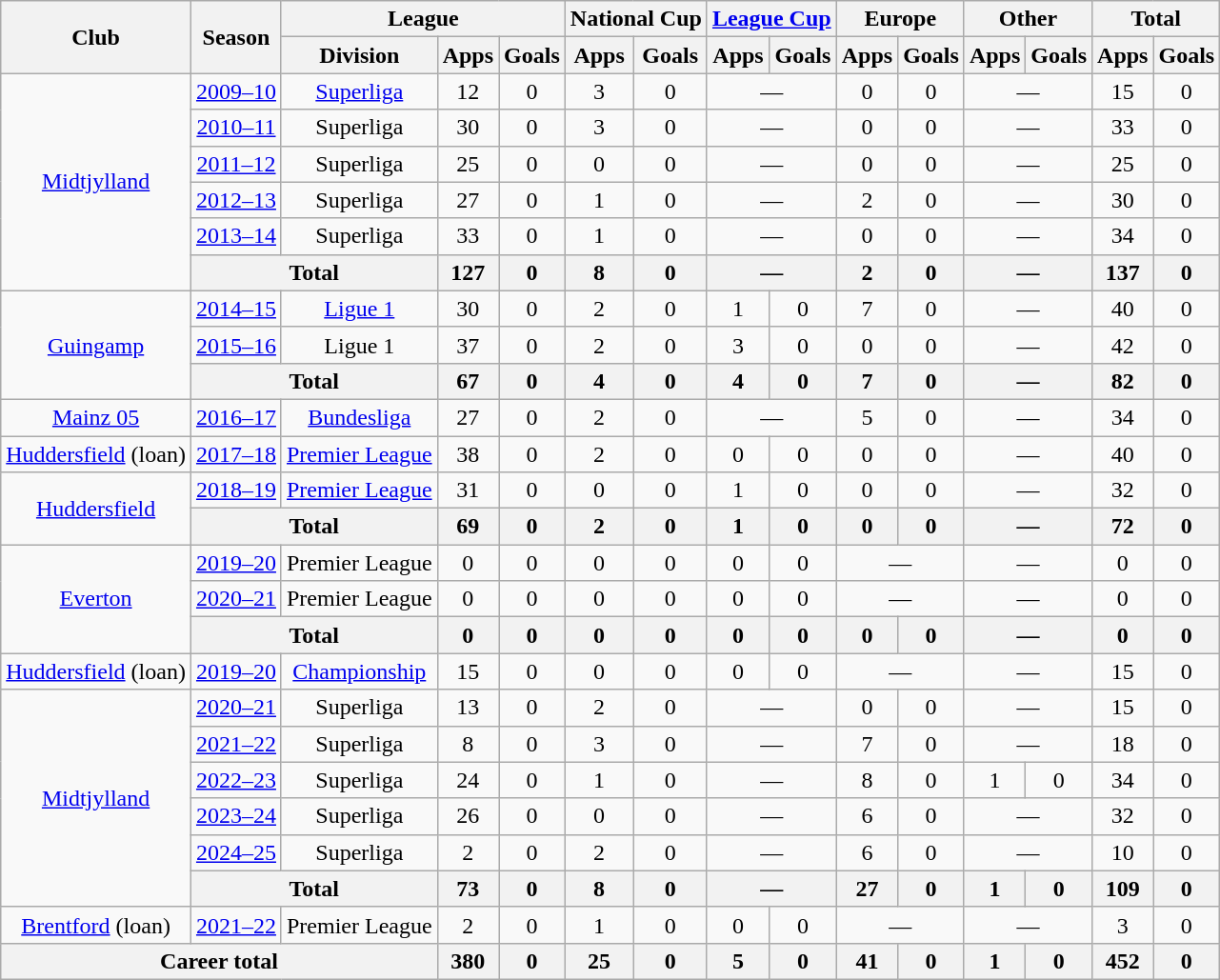<table class="wikitable" style="text-align: center">
<tr>
<th rowspan=2>Club</th>
<th rowspan=2>Season</th>
<th colspan=3>League</th>
<th colspan=2>National Cup</th>
<th colspan=2><a href='#'>League Cup</a></th>
<th colspan=2>Europe</th>
<th colspan=2>Other</th>
<th colspan=2>Total</th>
</tr>
<tr>
<th>Division</th>
<th>Apps</th>
<th>Goals</th>
<th>Apps</th>
<th>Goals</th>
<th>Apps</th>
<th>Goals</th>
<th>Apps</th>
<th>Goals</th>
<th>Apps</th>
<th>Goals</th>
<th>Apps</th>
<th>Goals</th>
</tr>
<tr>
<td rowspan=6><a href='#'>Midtjylland</a></td>
<td><a href='#'>2009–10</a></td>
<td><a href='#'>Superliga</a></td>
<td>12</td>
<td>0</td>
<td>3</td>
<td>0</td>
<td colspan=2>—</td>
<td>0</td>
<td>0</td>
<td colspan=2>—</td>
<td>15</td>
<td>0</td>
</tr>
<tr>
<td><a href='#'>2010–11</a></td>
<td>Superliga</td>
<td>30</td>
<td>0</td>
<td>3</td>
<td>0</td>
<td colspan=2>—</td>
<td>0</td>
<td>0</td>
<td colspan=2>—</td>
<td>33</td>
<td>0</td>
</tr>
<tr>
<td><a href='#'>2011–12</a></td>
<td>Superliga</td>
<td>25</td>
<td>0</td>
<td>0</td>
<td>0</td>
<td colspan=2>—</td>
<td>0</td>
<td>0</td>
<td colspan=2>—</td>
<td>25</td>
<td>0</td>
</tr>
<tr>
<td><a href='#'>2012–13</a></td>
<td>Superliga</td>
<td>27</td>
<td>0</td>
<td>1</td>
<td>0</td>
<td colspan=2>—</td>
<td>2</td>
<td>0</td>
<td colspan=2>—</td>
<td>30</td>
<td>0</td>
</tr>
<tr>
<td><a href='#'>2013–14</a></td>
<td>Superliga</td>
<td>33</td>
<td>0</td>
<td>1</td>
<td>0</td>
<td colspan=2>—</td>
<td>0</td>
<td>0</td>
<td colspan=2>—</td>
<td>34</td>
<td>0</td>
</tr>
<tr>
<th colspan=2>Total</th>
<th>127</th>
<th>0</th>
<th>8</th>
<th>0</th>
<th colspan=2>—</th>
<th>2</th>
<th>0</th>
<th colspan=2>—</th>
<th>137</th>
<th>0</th>
</tr>
<tr>
<td rowspan=3><a href='#'>Guingamp</a></td>
<td><a href='#'>2014–15</a></td>
<td><a href='#'>Ligue 1</a></td>
<td>30</td>
<td>0</td>
<td>2</td>
<td>0</td>
<td>1</td>
<td>0</td>
<td>7</td>
<td>0</td>
<td colspan=2>—</td>
<td>40</td>
<td>0</td>
</tr>
<tr>
<td><a href='#'>2015–16</a></td>
<td>Ligue 1</td>
<td>37</td>
<td>0</td>
<td>2</td>
<td>0</td>
<td>3</td>
<td>0</td>
<td>0</td>
<td>0</td>
<td colspan=2>—</td>
<td>42</td>
<td>0</td>
</tr>
<tr>
<th colspan=2>Total</th>
<th>67</th>
<th>0</th>
<th>4</th>
<th>0</th>
<th>4</th>
<th>0</th>
<th>7</th>
<th>0</th>
<th colspan=2>—</th>
<th>82</th>
<th>0</th>
</tr>
<tr>
<td><a href='#'>Mainz 05</a></td>
<td><a href='#'>2016–17</a></td>
<td><a href='#'>Bundesliga</a></td>
<td>27</td>
<td>0</td>
<td>2</td>
<td>0</td>
<td colspan=2>—</td>
<td>5</td>
<td>0</td>
<td colspan=2>—</td>
<td>34</td>
<td>0</td>
</tr>
<tr>
<td><a href='#'>Huddersfield</a> (loan)</td>
<td><a href='#'>2017–18</a></td>
<td><a href='#'>Premier League</a></td>
<td>38</td>
<td>0</td>
<td>2</td>
<td>0</td>
<td>0</td>
<td>0</td>
<td>0</td>
<td>0</td>
<td colspan=2>—</td>
<td>40</td>
<td>0</td>
</tr>
<tr>
<td rowspan="2"><a href='#'>Huddersfield</a></td>
<td><a href='#'>2018–19</a></td>
<td><a href='#'>Premier League</a></td>
<td>31</td>
<td>0</td>
<td>0</td>
<td>0</td>
<td>1</td>
<td>0</td>
<td>0</td>
<td>0</td>
<td colspan=2>—</td>
<td>32</td>
<td>0</td>
</tr>
<tr>
<th colspan=2>Total</th>
<th>69</th>
<th>0</th>
<th>2</th>
<th>0</th>
<th>1</th>
<th>0</th>
<th>0</th>
<th>0</th>
<th colspan=2>—</th>
<th>72</th>
<th>0</th>
</tr>
<tr>
<td rowspan=3><a href='#'>Everton</a></td>
<td><a href='#'>2019–20</a></td>
<td>Premier League</td>
<td>0</td>
<td>0</td>
<td>0</td>
<td>0</td>
<td>0</td>
<td>0</td>
<td colspan=2>—</td>
<td colspan=2>—</td>
<td>0</td>
<td>0</td>
</tr>
<tr>
<td><a href='#'>2020–21</a></td>
<td>Premier League</td>
<td>0</td>
<td>0</td>
<td>0</td>
<td>0</td>
<td>0</td>
<td>0</td>
<td colspan=2>—</td>
<td colspan=2>—</td>
<td>0</td>
<td>0</td>
</tr>
<tr>
<th colspan=2>Total</th>
<th>0</th>
<th>0</th>
<th>0</th>
<th>0</th>
<th>0</th>
<th>0</th>
<th>0</th>
<th>0</th>
<th colspan=2>—</th>
<th>0</th>
<th>0</th>
</tr>
<tr>
<td><a href='#'>Huddersfield</a> (loan)</td>
<td><a href='#'>2019–20</a></td>
<td><a href='#'>Championship</a></td>
<td>15</td>
<td>0</td>
<td>0</td>
<td>0</td>
<td>0</td>
<td>0</td>
<td colspan=2>—</td>
<td colspan=2>—</td>
<td>15</td>
<td>0</td>
</tr>
<tr>
<td rowspan=6><a href='#'>Midtjylland</a></td>
<td><a href='#'>2020–21</a></td>
<td>Superliga</td>
<td>13</td>
<td>0</td>
<td>2</td>
<td>0</td>
<td colspan=2>—</td>
<td>0</td>
<td>0</td>
<td colspan=2>—</td>
<td>15</td>
<td>0</td>
</tr>
<tr>
<td><a href='#'>2021–22</a></td>
<td>Superliga</td>
<td>8</td>
<td>0</td>
<td>3</td>
<td>0</td>
<td colspan=2>—</td>
<td>7</td>
<td>0</td>
<td colspan=2>—</td>
<td>18</td>
<td>0</td>
</tr>
<tr>
<td><a href='#'>2022–23</a></td>
<td>Superliga</td>
<td>24</td>
<td>0</td>
<td>1</td>
<td>0</td>
<td colspan=2>—</td>
<td>8</td>
<td>0</td>
<td>1</td>
<td>0</td>
<td>34</td>
<td>0</td>
</tr>
<tr>
<td><a href='#'>2023–24</a></td>
<td>Superliga</td>
<td>26</td>
<td>0</td>
<td>0</td>
<td>0</td>
<td colspan=2>—</td>
<td>6</td>
<td>0</td>
<td colspan=2>—</td>
<td>32</td>
<td>0</td>
</tr>
<tr>
<td><a href='#'>2024–25</a></td>
<td>Superliga</td>
<td>2</td>
<td>0</td>
<td>2</td>
<td>0</td>
<td colspan=2>—</td>
<td>6</td>
<td>0</td>
<td colspan=2>—</td>
<td>10</td>
<td>0</td>
</tr>
<tr>
<th colspan=2>Total</th>
<th>73</th>
<th>0</th>
<th>8</th>
<th>0</th>
<th colspan=2>—</th>
<th>27</th>
<th>0</th>
<th>1</th>
<th>0</th>
<th>109</th>
<th>0</th>
</tr>
<tr>
<td><a href='#'>Brentford</a> (loan)</td>
<td><a href='#'>2021–22</a></td>
<td>Premier League</td>
<td>2</td>
<td>0</td>
<td>1</td>
<td>0</td>
<td>0</td>
<td>0</td>
<td colspan=2>—</td>
<td colspan=2>—</td>
<td>3</td>
<td>0</td>
</tr>
<tr>
<th colspan=3>Career total</th>
<th>380</th>
<th>0</th>
<th>25</th>
<th>0</th>
<th>5</th>
<th>0</th>
<th>41</th>
<th>0</th>
<th>1</th>
<th>0</th>
<th>452</th>
<th>0</th>
</tr>
</table>
